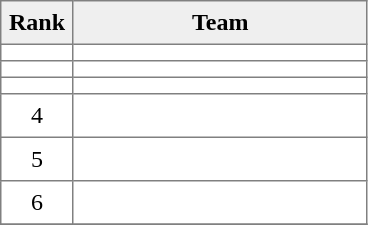<table style=border-collapse:collapse border=1 cellspacing=1 cellpadding=5>
<tr align=center bgcolor=#efefef>
<th width=35>Rank</th>
<th width=185>Team</th>
</tr>
<tr align=center>
<td></td>
<td style="text-align:left;"></td>
</tr>
<tr align=center>
<td></td>
<td style="text-align:left;"></td>
</tr>
<tr align=center>
<td></td>
<td style="text-align:left;"></td>
</tr>
<tr align=center>
<td>4</td>
<td style="text-align:left;"></td>
</tr>
<tr align=center>
<td>5</td>
<td style="text-align:left;"></td>
</tr>
<tr align=center>
<td>6</td>
<td style="text-align:left;"></td>
</tr>
<tr align=center>
</tr>
</table>
